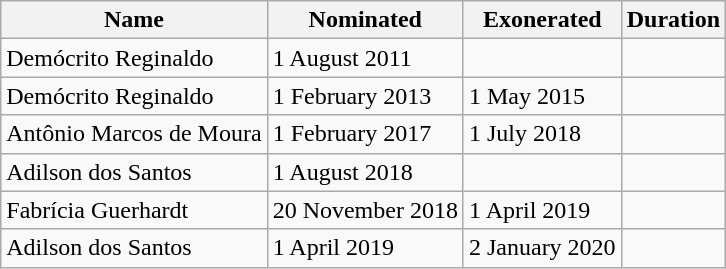<table class="wikitable">
<tr>
<th>Name</th>
<th>Nominated</th>
<th>Exonerated</th>
<th>Duration</th>
</tr>
<tr>
<td>Demócrito Reginaldo</td>
<td>1 August 2011</td>
<td></td>
<td></td>
</tr>
<tr>
<td>Demócrito Reginaldo</td>
<td>1 February 2013</td>
<td>1 May 2015</td>
<td></td>
</tr>
<tr>
<td>Antônio Marcos de Moura</td>
<td>1 February 2017</td>
<td>1 July 2018</td>
<td></td>
</tr>
<tr>
<td>Adilson dos Santos</td>
<td>1 August 2018</td>
<td></td>
<td></td>
</tr>
<tr>
<td>Fabrícia Guerhardt</td>
<td>20 November 2018</td>
<td>1 April 2019</td>
<td></td>
</tr>
<tr>
<td>Adilson dos Santos</td>
<td>1 April 2019</td>
<td>2 January 2020</td>
<td></td>
</tr>
</table>
